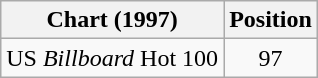<table class="wikitable">
<tr>
<th>Chart (1997)</th>
<th>Position</th>
</tr>
<tr>
<td>US <em>Billboard</em> Hot 100</td>
<td style="text-align:center;">97</td>
</tr>
</table>
